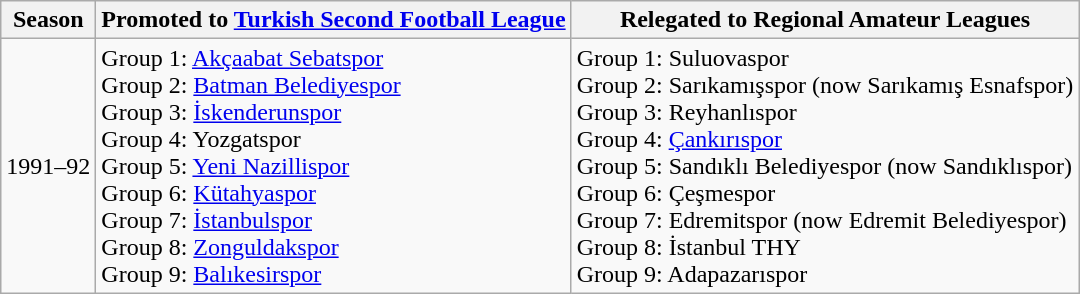<table class="wikitable">
<tr>
<th>Season</th>
<th>Promoted to <a href='#'>Turkish Second Football League</a></th>
<th>Relegated to Regional Amateur Leagues</th>
</tr>
<tr>
<td>1991–92</td>
<td>Group 1: <a href='#'>Akçaabat Sebatspor</a><br>Group 2: <a href='#'>Batman Belediyespor</a><br>Group 3: <a href='#'>İskenderunspor</a><br>Group 4: Yozgatspor<br>Group 5: <a href='#'>Yeni Nazillispor</a><br>Group 6: <a href='#'>Kütahyaspor</a><br>Group 7: <a href='#'>İstanbulspor</a><br>Group 8: <a href='#'>Zonguldakspor</a><br>Group 9: <a href='#'>Balıkesirspor</a></td>
<td>Group 1: Suluovaspor<br>Group 2: Sarıkamışspor (now Sarıkamış Esnafspor)<br>Group 3: Reyhanlıspor<br>Group 4: <a href='#'>Çankırıspor</a><br>Group 5: Sandıklı Belediyespor (now Sandıklıspor)<br>Group 6: Çeşmespor<br>Group 7: Edremitspor (now Edremit Belediyespor)<br>Group 8: İstanbul THY<br>Group 9: Adapazarıspor</td>
</tr>
</table>
